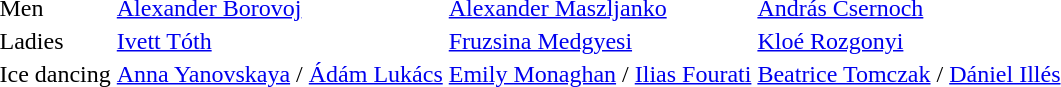<table>
<tr>
<td>Men</td>
<td><a href='#'>Alexander Borovoj</a></td>
<td><a href='#'>Alexander Maszljanko</a></td>
<td><a href='#'>András Csernoch</a></td>
</tr>
<tr>
<td>Ladies</td>
<td><a href='#'>Ivett Tóth</a></td>
<td><a href='#'>Fruzsina Medgyesi</a></td>
<td><a href='#'>Kloé Rozgonyi</a></td>
</tr>
<tr>
<td>Ice dancing</td>
<td><a href='#'>Anna Yanovskaya</a> / <a href='#'>Ádám Lukács</a></td>
<td><a href='#'>Emily Monaghan</a> / <a href='#'>Ilias Fourati</a></td>
<td><a href='#'>Beatrice Tomczak</a> / <a href='#'>Dániel Illés</a></td>
</tr>
</table>
